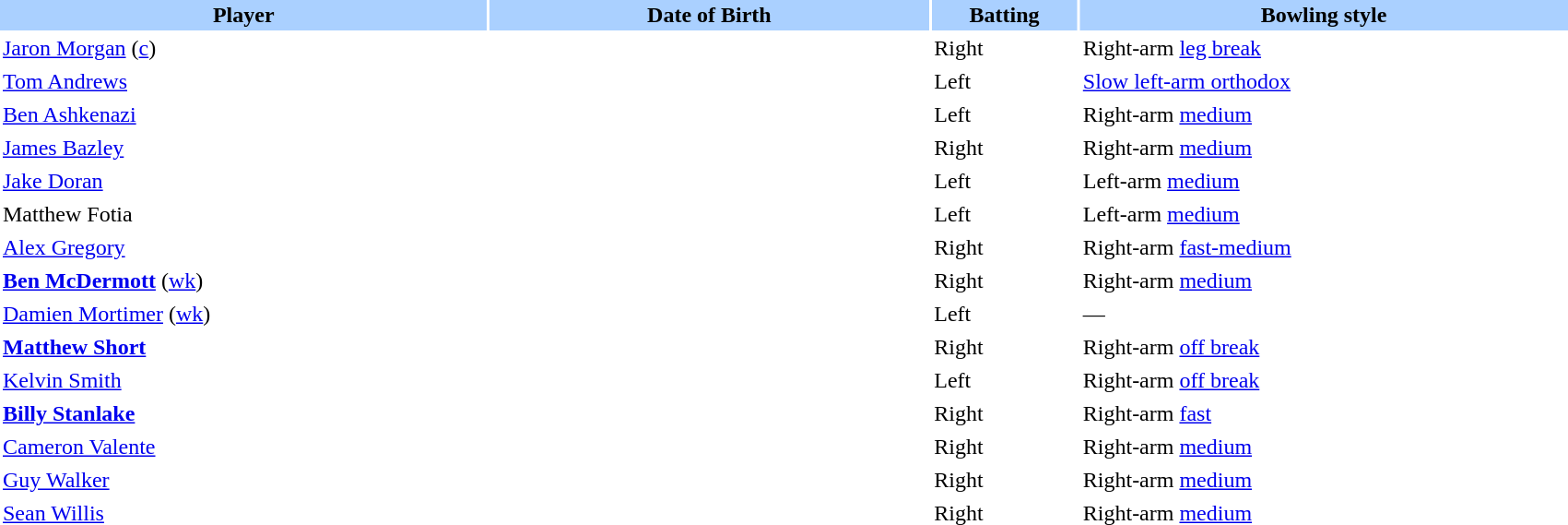<table border="0" cellspacing="2" cellpadding="2" style="width:90%;">
<tr style="background:#aad0ff;">
<th width=20%>Player</th>
<th width=18%>Date of Birth</th>
<th width=6%>Batting</th>
<th width=20%>Bowling style</th>
</tr>
<tr>
<td><a href='#'>Jaron Morgan</a> (<a href='#'>c</a>)</td>
<td></td>
<td>Right</td>
<td>Right-arm <a href='#'>leg break</a></td>
</tr>
<tr>
<td><a href='#'>Tom Andrews</a></td>
<td></td>
<td>Left</td>
<td><a href='#'>Slow left-arm orthodox</a></td>
</tr>
<tr>
<td><a href='#'>Ben Ashkenazi</a></td>
<td></td>
<td>Left</td>
<td>Right-arm <a href='#'>medium</a></td>
</tr>
<tr>
<td><a href='#'>James Bazley</a></td>
<td></td>
<td>Right</td>
<td>Right-arm <a href='#'>medium</a></td>
</tr>
<tr>
<td><a href='#'>Jake Doran</a></td>
<td></td>
<td>Left</td>
<td>Left-arm <a href='#'>medium</a></td>
</tr>
<tr>
<td>Matthew Fotia</td>
<td></td>
<td>Left</td>
<td>Left-arm <a href='#'>medium</a></td>
</tr>
<tr>
<td><a href='#'>Alex Gregory</a></td>
<td></td>
<td>Right</td>
<td>Right-arm <a href='#'>fast-medium</a></td>
</tr>
<tr>
<td><strong><a href='#'>Ben McDermott</a></strong> (<a href='#'>wk</a>)</td>
<td></td>
<td>Right</td>
<td>Right-arm <a href='#'>medium</a></td>
</tr>
<tr>
<td><a href='#'>Damien Mortimer</a> (<a href='#'>wk</a>)</td>
<td></td>
<td>Left</td>
<td>—</td>
</tr>
<tr>
<td><strong><a href='#'>Matthew Short</a></strong></td>
<td></td>
<td>Right</td>
<td>Right-arm <a href='#'>off break</a></td>
</tr>
<tr>
<td><a href='#'>Kelvin Smith</a></td>
<td></td>
<td>Left</td>
<td>Right-arm <a href='#'>off break</a></td>
</tr>
<tr>
<td><strong><a href='#'>Billy Stanlake</a></strong></td>
<td></td>
<td>Right</td>
<td>Right-arm <a href='#'>fast</a></td>
</tr>
<tr>
<td><a href='#'>Cameron Valente</a></td>
<td></td>
<td>Right</td>
<td>Right-arm <a href='#'>medium</a></td>
</tr>
<tr>
<td><a href='#'>Guy Walker</a></td>
<td></td>
<td>Right</td>
<td>Right-arm <a href='#'>medium</a></td>
</tr>
<tr>
<td><a href='#'>Sean Willis</a></td>
<td></td>
<td>Right</td>
<td>Right-arm <a href='#'>medium</a></td>
</tr>
</table>
